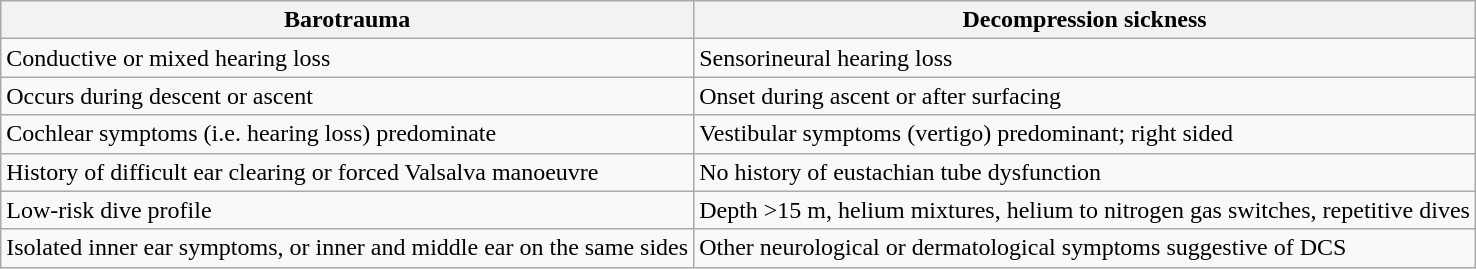<table class="wikitable">
<tr>
<th>Barotrauma</th>
<th>Decompression sickness</th>
</tr>
<tr>
<td>Conductive or mixed hearing loss</td>
<td>Sensorineural hearing loss</td>
</tr>
<tr>
<td>Occurs during descent or ascent</td>
<td>Onset during ascent or after surfacing</td>
</tr>
<tr>
<td>Cochlear symptoms (i.e. hearing loss) predominate</td>
<td>Vestibular symptoms (vertigo) predominant; right sided</td>
</tr>
<tr>
<td>History of difficult ear clearing or forced Valsalva manoeuvre</td>
<td>No history of eustachian tube dysfunction</td>
</tr>
<tr>
<td>Low-risk dive profile</td>
<td>Depth >15 m, helium mixtures, helium to nitrogen gas switches, repetitive dives</td>
</tr>
<tr>
<td>Isolated inner ear symptoms, or inner and middle ear on the same sides</td>
<td>Other neurological or dermatological symptoms suggestive of DCS</td>
</tr>
</table>
